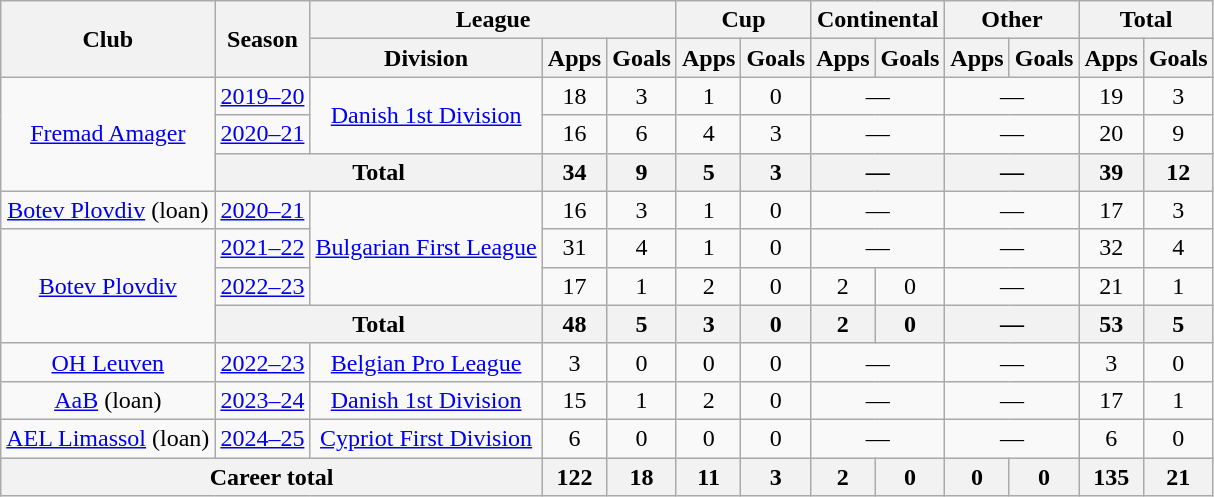<table class="wikitable" style="text-align: center;">
<tr>
<th rowspan="2">Club</th>
<th rowspan="2">Season</th>
<th colspan="3">League</th>
<th colspan="2">Cup</th>
<th colspan="2">Continental</th>
<th colspan="2">Other</th>
<th colspan="2">Total</th>
</tr>
<tr>
<th>Division</th>
<th>Apps</th>
<th>Goals</th>
<th>Apps</th>
<th>Goals</th>
<th>Apps</th>
<th>Goals</th>
<th>Apps</th>
<th>Goals</th>
<th>Apps</th>
<th>Goals</th>
</tr>
<tr>
<td rowspan="3"><a href='#'>Fremad Amager</a></td>
<td><a href='#'>2019–20</a></td>
<td rowspan="2"><a href='#'>Danish 1st Division</a></td>
<td>18</td>
<td>3</td>
<td>1</td>
<td>0</td>
<td colspan="2">—</td>
<td colspan="2">—</td>
<td>19</td>
<td>3</td>
</tr>
<tr>
<td><a href='#'>2020–21</a></td>
<td>16</td>
<td>6</td>
<td>4</td>
<td>3</td>
<td colspan="2">—</td>
<td colspan="2">—</td>
<td>20</td>
<td>9</td>
</tr>
<tr>
<th colspan="2">Total</th>
<th>34</th>
<th>9</th>
<th>5</th>
<th>3</th>
<th colspan="2">—</th>
<th colspan="2">—</th>
<th>39</th>
<th>12</th>
</tr>
<tr>
<td><a href='#'>Botev Plovdiv</a> (loan)</td>
<td><a href='#'>2020–21</a></td>
<td rowspan="3"><a href='#'>Bulgarian First League</a></td>
<td>16</td>
<td>3</td>
<td>1</td>
<td>0</td>
<td colspan="2">—</td>
<td colspan="2">—</td>
<td>17</td>
<td>3</td>
</tr>
<tr>
<td rowspan="3"><a href='#'>Botev Plovdiv</a></td>
<td><a href='#'>2021–22</a></td>
<td>31</td>
<td>4</td>
<td>1</td>
<td>0</td>
<td colspan="2">—</td>
<td colspan="2">—</td>
<td>32</td>
<td>4</td>
</tr>
<tr>
<td><a href='#'>2022–23</a></td>
<td>17</td>
<td>1</td>
<td>2</td>
<td>0</td>
<td>2</td>
<td>0</td>
<td colspan="2">—</td>
<td>21</td>
<td>1</td>
</tr>
<tr>
<th colspan="2">Total</th>
<th>48</th>
<th>5</th>
<th>3</th>
<th>0</th>
<th>2</th>
<th>0</th>
<th colspan="2">—</th>
<th>53</th>
<th>5</th>
</tr>
<tr>
<td><a href='#'>OH Leuven</a></td>
<td><a href='#'>2022–23</a></td>
<td><a href='#'>Belgian Pro League</a></td>
<td>3</td>
<td>0</td>
<td>0</td>
<td>0</td>
<td colspan="2">—</td>
<td colspan="2">—</td>
<td>3</td>
<td>0</td>
</tr>
<tr>
<td><a href='#'>AaB</a> (loan)</td>
<td><a href='#'>2023–24</a></td>
<td><a href='#'>Danish 1st Division</a></td>
<td>15</td>
<td>1</td>
<td>2</td>
<td>0</td>
<td colspan="2">—</td>
<td colspan="2">—</td>
<td>17</td>
<td>1</td>
</tr>
<tr>
<td><a href='#'>AEL Limassol</a> (loan)</td>
<td><a href='#'>2024–25</a></td>
<td><a href='#'>Cypriot First Division</a></td>
<td>6</td>
<td>0</td>
<td>0</td>
<td>0</td>
<td colspan="2">—</td>
<td colspan="2">—</td>
<td>6</td>
<td>0</td>
</tr>
<tr>
<th colspan="3">Career total</th>
<th>122</th>
<th>18</th>
<th>11</th>
<th>3</th>
<th>2</th>
<th>0</th>
<th>0</th>
<th>0</th>
<th>135</th>
<th>21</th>
</tr>
</table>
